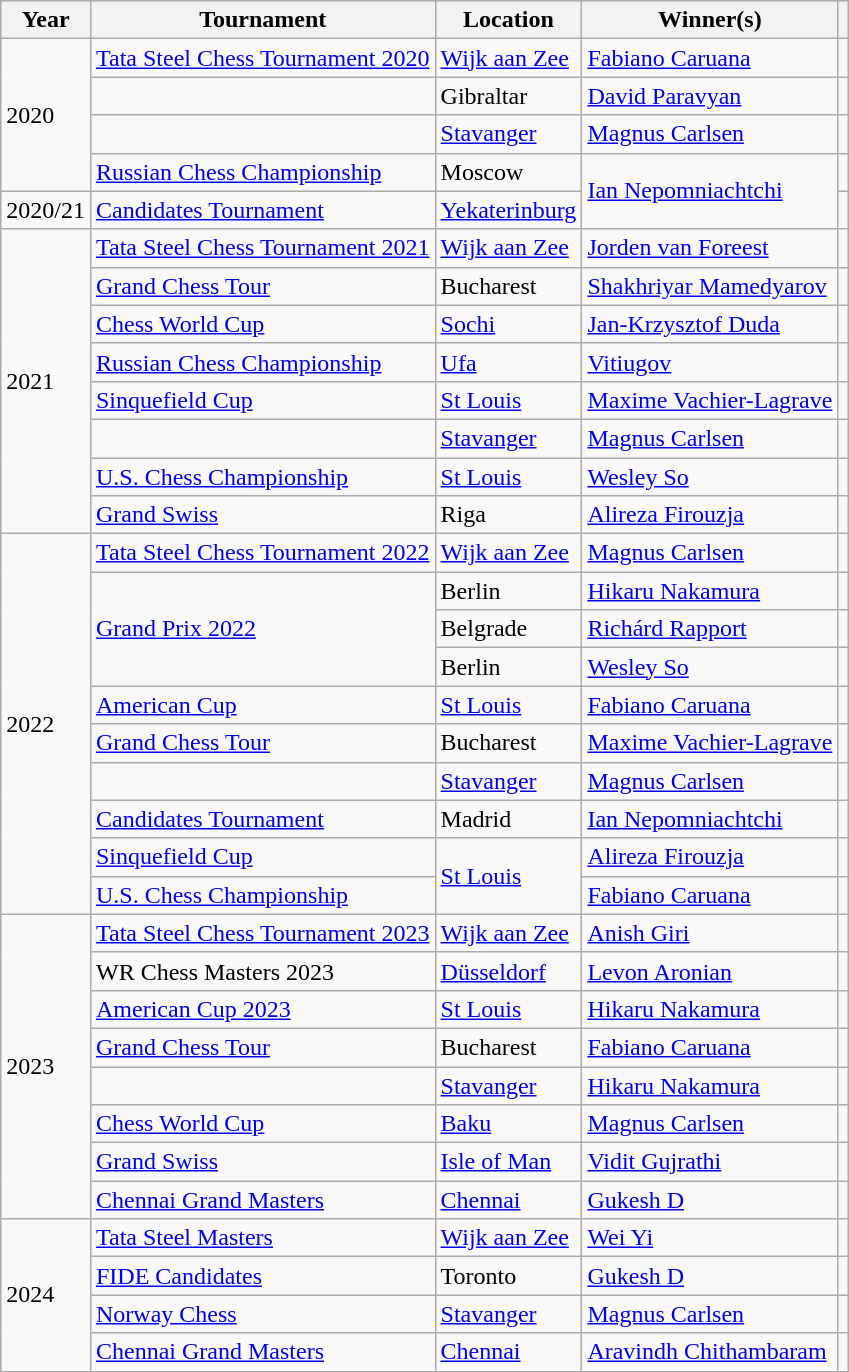<table class="wikitable sortable">
<tr>
<th>Year</th>
<th>Tournament</th>
<th>Location</th>
<th>Winner(s)</th>
<th class="unsortable"></th>
</tr>
<tr>
<td rowspan=4>2020</td>
<td><a href='#'>Tata Steel Chess Tournament 2020</a></td>
<td><a href='#'>Wijk aan Zee</a></td>
<td><a href='#'>Fabiano Caruana</a></td>
<td></td>
</tr>
<tr>
<td></td>
<td>Gibraltar</td>
<td><a href='#'>David Paravyan</a></td>
<td></td>
</tr>
<tr>
<td></td>
<td><a href='#'>Stavanger</a></td>
<td><a href='#'>Magnus Carlsen</a></td>
<td></td>
</tr>
<tr>
<td><a href='#'>Russian Chess Championship</a></td>
<td>Moscow</td>
<td rowspan=2><a href='#'>Ian Nepomniachtchi</a></td>
<td></td>
</tr>
<tr>
<td>2020/21</td>
<td><a href='#'>Candidates Tournament</a></td>
<td><a href='#'>Yekaterinburg</a></td>
<td></td>
</tr>
<tr>
<td rowspan=8>2021</td>
<td><a href='#'>Tata Steel Chess Tournament 2021</a></td>
<td><a href='#'>Wijk aan Zee</a></td>
<td><a href='#'>Jorden van Foreest</a></td>
<td></td>
</tr>
<tr>
<td><a href='#'>Grand Chess Tour</a></td>
<td>Bucharest</td>
<td><a href='#'>Shakhriyar Mamedyarov</a></td>
<td></td>
</tr>
<tr>
<td><a href='#'>Chess World Cup</a></td>
<td><a href='#'>Sochi</a></td>
<td><a href='#'>Jan-Krzysztof Duda</a></td>
<td></td>
</tr>
<tr>
<td><a href='#'>Russian Chess Championship</a></td>
<td><a href='#'>Ufa</a></td>
<td><a href='#'>Vitiugov</a></td>
<td></td>
</tr>
<tr>
<td><a href='#'>Sinquefield Cup</a></td>
<td><a href='#'>St Louis</a></td>
<td><a href='#'>Maxime Vachier-Lagrave</a></td>
<td></td>
</tr>
<tr>
<td></td>
<td><a href='#'>Stavanger</a></td>
<td><a href='#'>Magnus Carlsen</a></td>
<td></td>
</tr>
<tr>
<td><a href='#'>U.S. Chess Championship</a></td>
<td><a href='#'>St Louis</a></td>
<td><a href='#'>Wesley So</a></td>
<td></td>
</tr>
<tr>
<td><a href='#'>Grand Swiss</a></td>
<td>Riga</td>
<td><a href='#'>Alireza Firouzja</a></td>
<td></td>
</tr>
<tr>
<td rowspan=10>2022</td>
<td><a href='#'>Tata Steel Chess Tournament 2022</a></td>
<td><a href='#'>Wijk aan Zee</a></td>
<td><a href='#'>Magnus Carlsen</a></td>
<td></td>
</tr>
<tr>
<td rowspan=3><a href='#'>Grand Prix 2022</a></td>
<td>Berlin</td>
<td {{hlist><a href='#'>Hikaru Nakamura</a></td>
<td></td>
</tr>
<tr>
<td>Belgrade</td>
<td><a href='#'>Richárd Rapport</a></td>
<td></td>
</tr>
<tr>
<td>Berlin</td>
<td><a href='#'>Wesley So</a></td>
<td></td>
</tr>
<tr>
<td><a href='#'>American Cup</a></td>
<td><a href='#'>St Louis</a></td>
<td><a href='#'>Fabiano Caruana</a></td>
<td></td>
</tr>
<tr>
<td><a href='#'>Grand Chess Tour</a></td>
<td>Bucharest</td>
<td><a href='#'>Maxime Vachier-Lagrave</a></td>
<td></td>
</tr>
<tr>
<td></td>
<td><a href='#'>Stavanger</a></td>
<td><a href='#'>Magnus Carlsen</a></td>
<td></td>
</tr>
<tr>
<td><a href='#'>Candidates Tournament</a></td>
<td>Madrid</td>
<td><a href='#'>Ian Nepomniachtchi</a></td>
<td></td>
</tr>
<tr>
<td><a href='#'>Sinquefield Cup</a></td>
<td rowspan=2><a href='#'>St Louis</a></td>
<td><a href='#'>Alireza Firouzja</a></td>
<td></td>
</tr>
<tr>
<td><a href='#'>U.S. Chess Championship</a></td>
<td><a href='#'>Fabiano Caruana</a></td>
<td></td>
</tr>
<tr>
<td rowspan=8>2023</td>
<td><a href='#'>Tata Steel Chess Tournament 2023</a></td>
<td><a href='#'>Wijk aan Zee</a></td>
<td><a href='#'>Anish Giri</a></td>
<td></td>
</tr>
<tr>
<td>WR Chess Masters 2023</td>
<td><a href='#'>Düsseldorf</a></td>
<td><a href='#'>Levon Aronian</a></td>
<td></td>
</tr>
<tr>
<td><a href='#'>American Cup 2023</a></td>
<td><a href='#'>St Louis</a></td>
<td><a href='#'>Hikaru Nakamura</a></td>
<td></td>
</tr>
<tr>
<td><a href='#'>Grand Chess Tour</a></td>
<td>Bucharest</td>
<td><a href='#'>Fabiano Caruana</a></td>
<td></td>
</tr>
<tr>
<td></td>
<td><a href='#'>Stavanger</a></td>
<td><a href='#'>Hikaru Nakamura</a></td>
<td></td>
</tr>
<tr>
<td><a href='#'>Chess World Cup</a></td>
<td><a href='#'>Baku</a></td>
<td><a href='#'>Magnus Carlsen</a></td>
<td></td>
</tr>
<tr>
<td><a href='#'>Grand Swiss</a></td>
<td><a href='#'>Isle of Man</a></td>
<td><a href='#'>Vidit Gujrathi</a></td>
<td></td>
</tr>
<tr>
<td><a href='#'>Chennai Grand Masters</a></td>
<td><a href='#'>Chennai</a></td>
<td><a href='#'>Gukesh D</a></td>
<td></td>
</tr>
<tr>
<td rowspan=4>2024</td>
<td><a href='#'>Tata Steel Masters</a></td>
<td><a href='#'>Wijk aan Zee</a></td>
<td><a href='#'>Wei Yi</a></td>
<td></td>
</tr>
<tr>
<td><a href='#'>FIDE Candidates</a></td>
<td>Toronto</td>
<td><a href='#'>Gukesh D</a></td>
<td></td>
</tr>
<tr>
<td><a href='#'>Norway Chess</a></td>
<td><a href='#'>Stavanger</a></td>
<td><a href='#'>Magnus Carlsen</a></td>
<td></td>
</tr>
<tr>
<td><a href='#'>Chennai Grand Masters</a></td>
<td><a href='#'>Chennai</a></td>
<td><a href='#'>Aravindh Chithambaram</a></td>
<td></td>
</tr>
</table>
